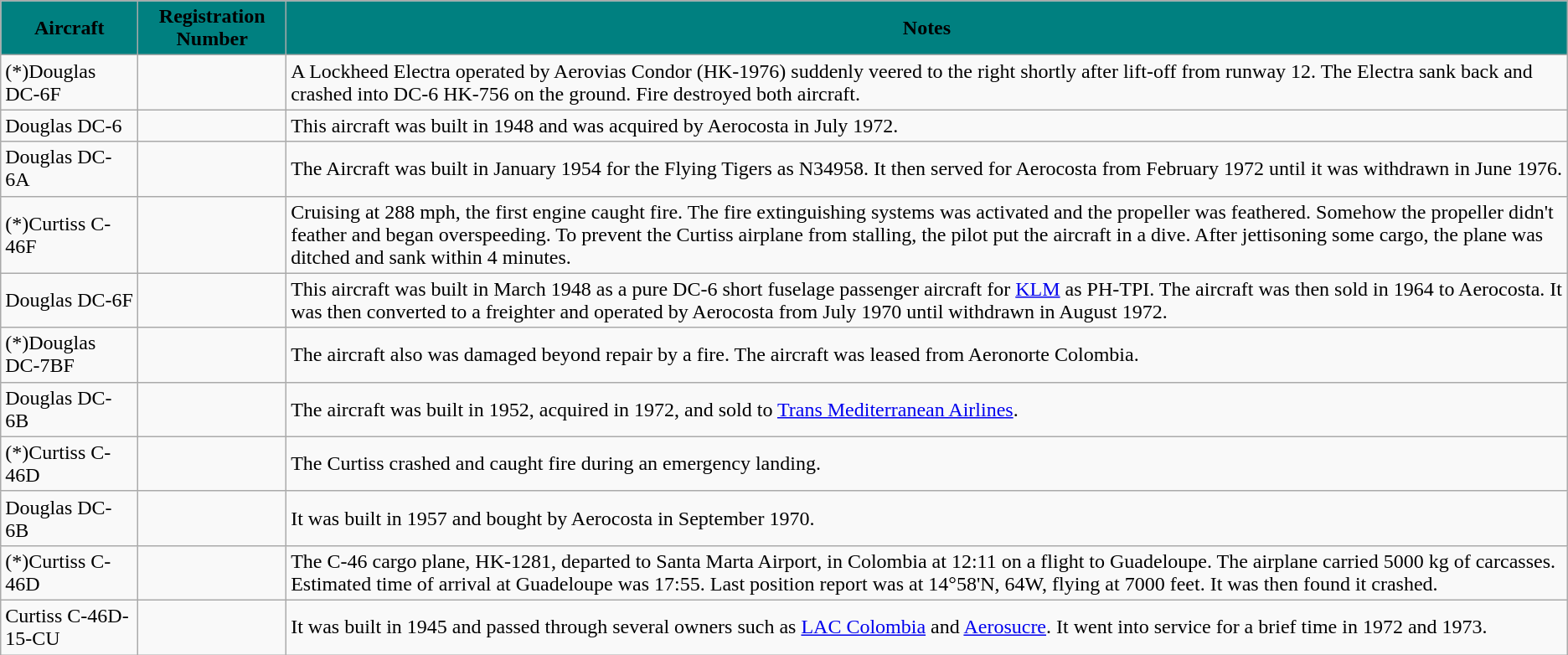<table class="wikitable" border="1337">
<tr>
<th style="background-color:teal;"><span> Aircraft</span></th>
<th style="background-color:teal;"><span> Registration Number</span></th>
<th style="background-color:teal;"><span> Notes</span></th>
</tr>
<tr>
<td>(*)Douglas DC-6F</td>
<td></td>
<td>A Lockheed Electra operated by Aerovias Condor (HK-1976) suddenly veered to the right shortly after lift-off from runway 12. The Electra sank back and crashed into DC-6 HK-756 on the ground. Fire destroyed both aircraft.</td>
</tr>
<tr>
<td>Douglas DC-6</td>
<td></td>
<td>This aircraft was built in 1948 and was acquired by Aerocosta in July 1972.	</td>
</tr>
<tr>
<td>Douglas DC-6A</td>
<td></td>
<td>The Aircraft was built in January 1954 for the Flying Tigers as N34958. It then served for Aerocosta from February 1972 until it was withdrawn in June 1976.</td>
</tr>
<tr>
<td>(*)Curtiss C-46F</td>
<td></td>
<td>Cruising at 288 mph, the first engine caught fire. The fire extinguishing systems was activated and the propeller was feathered. Somehow the propeller didn't feather and began overspeeding. To prevent the Curtiss airplane from stalling, the pilot put the aircraft in a dive. After jettisoning some cargo, the plane was ditched and sank within 4 minutes.</td>
</tr>
<tr>
<td>Douglas DC-6F</td>
<td></td>
<td>This aircraft was built in March 1948 as a pure DC-6 short fuselage passenger aircraft for <a href='#'>KLM</a> as PH-TPI. The aircraft was then sold in 1964 to Aerocosta. It was then converted to a freighter and operated by Aerocosta from July 1970 until withdrawn in August 1972.</td>
</tr>
<tr>
<td>(*)Douglas DC-7BF</td>
<td></td>
<td>The aircraft also was damaged beyond repair by a fire. The aircraft was leased from Aeronorte Colombia.</td>
</tr>
<tr>
<td>Douglas DC-6B</td>
<td></td>
<td>The aircraft was built in 1952, acquired in 1972, and sold to <a href='#'>Trans Mediterranean Airlines</a>.</td>
</tr>
<tr>
<td>(*)Curtiss C-46D</td>
<td></td>
<td>The Curtiss crashed and caught fire during an emergency landing.</td>
</tr>
<tr>
<td>Douglas DC-6B</td>
<td></td>
<td>It was built in 1957 and bought by Aerocosta in September 1970.</td>
</tr>
<tr>
<td>(*)Curtiss C-46D</td>
<td></td>
<td>The C-46 cargo plane, HK-1281, departed to Santa Marta Airport, in Colombia at 12:11 on a flight to Guadeloupe. The airplane carried 5000 kg of carcasses. Estimated time of arrival at Guadeloupe was 17:55. Last position report was at 14°58'N, 64W, flying at 7000 feet. It was then found it crashed.</td>
</tr>
<tr>
<td>Curtiss C-46D-15-CU</td>
<td></td>
<td>It was built in 1945 and passed through several owners such as <a href='#'>LAC Colombia</a> and <a href='#'>Aerosucre</a>. It went into service for a brief time in 1972 and 1973.</td>
</tr>
</table>
